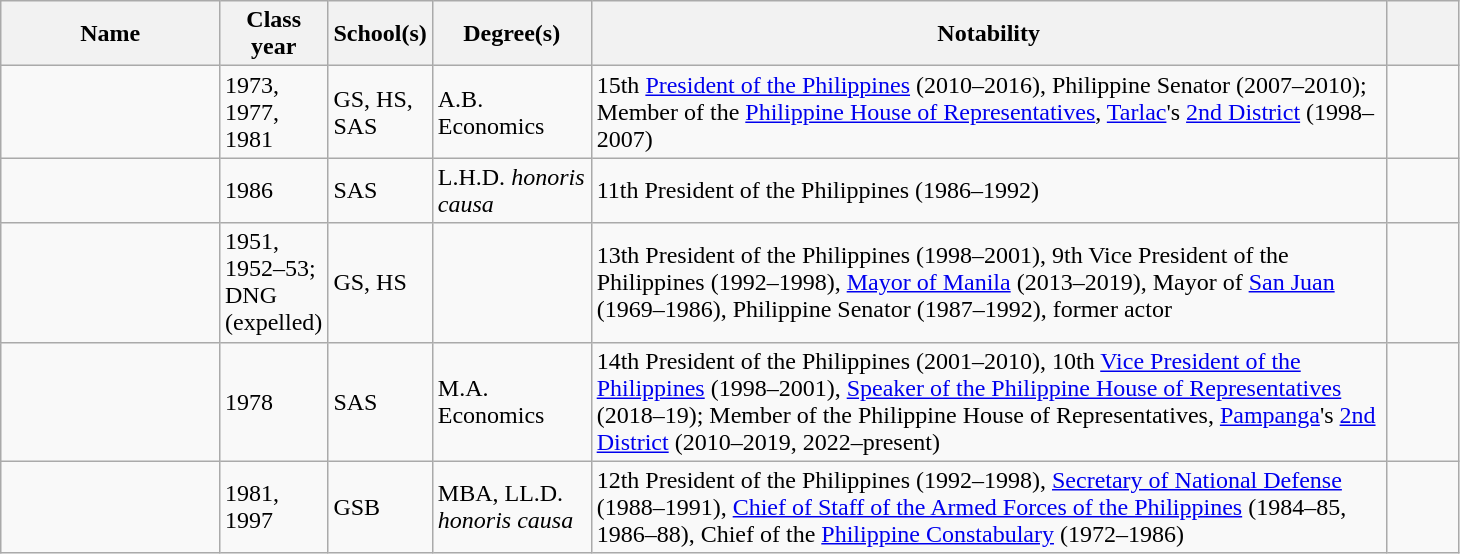<table class="wikitable sortable" style="width:77%">
<tr>
<th style="width:15%;">Name</th>
<th style="width:5%;">Class year</th>
<th style="width:5%;">School(s)</th>
<th>Degree(s)</th>
<th style="width:*;" class="unsortable">Notability</th>
<th style="width:5%;" class="unsortable"></th>
</tr>
<tr>
<td></td>
<td>1973, 1977, 1981</td>
<td>GS, HS, SAS</td>
<td>A.B. Economics</td>
<td>15th <a href='#'>President of the Philippines</a> (2010–2016), Philippine Senator (2007–2010); Member of the <a href='#'>Philippine House of Representatives</a>, <a href='#'>Tarlac</a>'s <a href='#'>2nd District</a> (1998–2007)</td>
<td></td>
</tr>
<tr>
<td></td>
<td>1986</td>
<td>SAS</td>
<td>L.H.D. <em>honoris causa</em></td>
<td>11th President of the Philippines (1986–1992)</td>
<td></td>
</tr>
<tr>
<td></td>
<td>1951, 1952–53; DNG (expelled)</td>
<td>GS, HS</td>
<td></td>
<td>13th President of the Philippines (1998–2001), 9th Vice President of the Philippines (1992–1998), <a href='#'>Mayor of Manila</a> (2013–2019), Mayor of <a href='#'>San Juan</a> (1969–1986), Philippine Senator (1987–1992), former actor</td>
<td></td>
</tr>
<tr>
<td></td>
<td>1978</td>
<td>SAS</td>
<td>M.A. Economics</td>
<td>14th President of the Philippines (2001–2010), 10th <a href='#'>Vice President of the Philippines</a> (1998–2001), <a href='#'>Speaker of the Philippine House of Representatives</a> (2018–19); Member of the Philippine House of Representatives, <a href='#'>Pampanga</a>'s <a href='#'>2nd District</a> (2010–2019, 2022–present)</td>
<td></td>
</tr>
<tr>
<td></td>
<td>1981, 1997</td>
<td>GSB</td>
<td>MBA, LL.D. <em>honoris causa</em></td>
<td>12th President of the Philippines (1992–1998), <a href='#'>Secretary of National Defense</a> (1988–1991), <a href='#'>Chief of Staff of the Armed Forces of the Philippines</a> (1984–85, 1986–88), Chief of the <a href='#'>Philippine Constabulary</a> (1972–1986)</td>
<td></td>
</tr>
</table>
